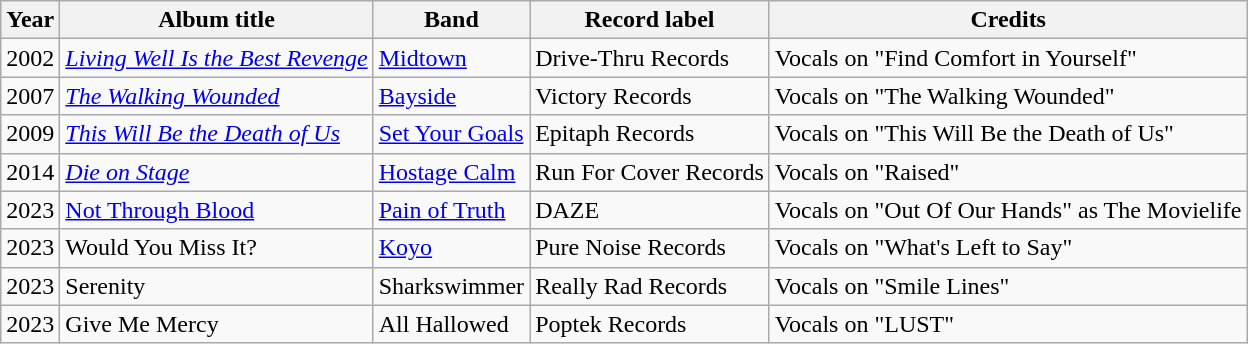<table class="wikitable">
<tr>
<th>Year</th>
<th>Album title</th>
<th>Band</th>
<th>Record label</th>
<th>Credits</th>
</tr>
<tr>
<td>2002</td>
<td><em><a href='#'>Living Well Is the Best Revenge</a></em></td>
<td><a href='#'>Midtown</a></td>
<td>Drive-Thru Records</td>
<td>Vocals on "Find Comfort in Yourself"</td>
</tr>
<tr>
<td>2007</td>
<td><em><a href='#'>The Walking Wounded</a></em></td>
<td><a href='#'>Bayside</a></td>
<td>Victory Records</td>
<td>Vocals on "The Walking Wounded"</td>
</tr>
<tr>
<td>2009</td>
<td><em><a href='#'>This Will Be the Death of Us</a></em></td>
<td><a href='#'>Set Your Goals</a></td>
<td>Epitaph Records</td>
<td>Vocals on "This Will Be the Death of Us"</td>
</tr>
<tr>
<td>2014</td>
<td><em><a href='#'>Die on Stage</a></em></td>
<td><a href='#'>Hostage Calm</a></td>
<td>Run For Cover Records</td>
<td>Vocals on "Raised"</td>
</tr>
<tr>
<td>2023</td>
<td><a href='#'>Not Through Blood</a></td>
<td><a href='#'>Pain of Truth</a></td>
<td>DAZE</td>
<td>Vocals on "Out Of Our Hands" as The Movielife</td>
</tr>
<tr>
<td>2023</td>
<td>Would You Miss It?</td>
<td><a href='#'>Koyo</a></td>
<td>Pure Noise Records</td>
<td>Vocals on "What's Left to Say"</td>
</tr>
<tr>
<td>2023</td>
<td>Serenity</td>
<td>Sharkswimmer</td>
<td>Really Rad Records</td>
<td>Vocals on "Smile Lines"</td>
</tr>
<tr>
<td>2023</td>
<td>Give Me Mercy</td>
<td>All Hallowed</td>
<td>Poptek Records</td>
<td>Vocals on "LUST"</td>
</tr>
</table>
